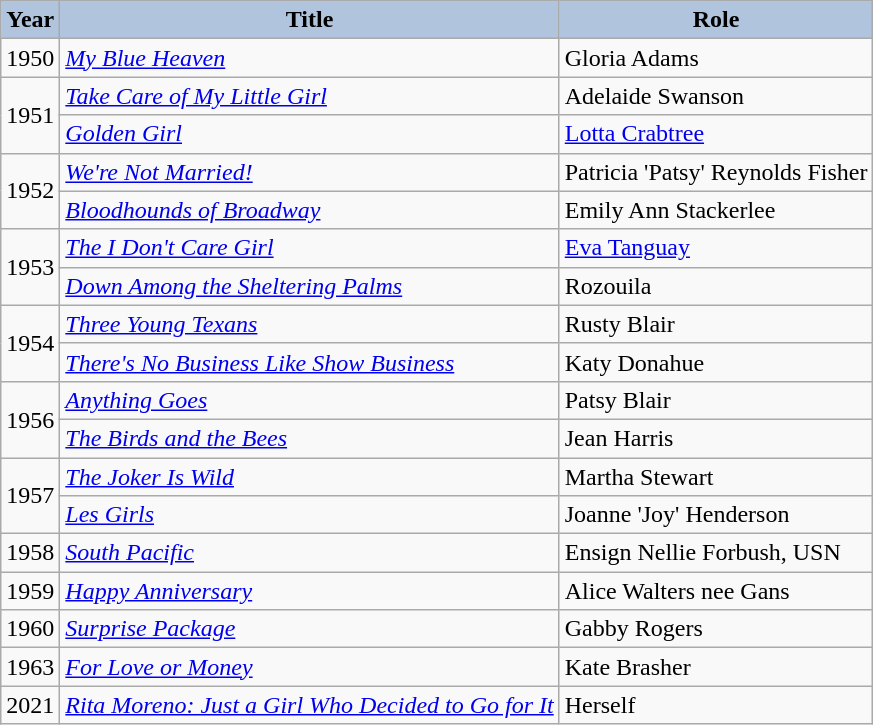<table class="wikitable">
<tr>
<th style="background:#B0C4DE;">Year</th>
<th style="background:#B0C4DE;">Title</th>
<th style="background:#B0C4DE;">Role</th>
</tr>
<tr>
<td>1950</td>
<td><em><a href='#'>My Blue Heaven</a></em></td>
<td>Gloria Adams</td>
</tr>
<tr>
<td rowspan=2>1951</td>
<td><em><a href='#'>Take Care of My Little Girl</a></em></td>
<td>Adelaide Swanson</td>
</tr>
<tr>
<td><em><a href='#'>Golden Girl</a></em></td>
<td><a href='#'>Lotta Crabtree</a></td>
</tr>
<tr>
<td rowspan=2>1952</td>
<td><em><a href='#'>We're Not Married!</a></em></td>
<td>Patricia 'Patsy' Reynolds Fisher</td>
</tr>
<tr>
<td><em><a href='#'>Bloodhounds of Broadway</a></em></td>
<td>Emily Ann Stackerlee</td>
</tr>
<tr>
<td rowspan=2>1953</td>
<td><em><a href='#'>The I Don't Care Girl</a></em></td>
<td><a href='#'>Eva Tanguay</a></td>
</tr>
<tr>
<td><em><a href='#'>Down Among the Sheltering Palms</a></em></td>
<td>Rozouila</td>
</tr>
<tr>
<td rowspan=2>1954</td>
<td><em><a href='#'>Three Young Texans</a></em></td>
<td>Rusty Blair</td>
</tr>
<tr>
<td><em><a href='#'>There's No Business Like Show Business</a></em></td>
<td>Katy Donahue</td>
</tr>
<tr>
<td rowspan=2>1956</td>
<td><em><a href='#'>Anything Goes</a></em></td>
<td>Patsy Blair</td>
</tr>
<tr>
<td><em><a href='#'>The Birds and the Bees</a></em></td>
<td>Jean Harris</td>
</tr>
<tr>
<td rowspan=2>1957</td>
<td><em><a href='#'>The Joker Is Wild</a></em></td>
<td>Martha Stewart</td>
</tr>
<tr>
<td><em><a href='#'>Les Girls</a></em></td>
<td>Joanne 'Joy' Henderson</td>
</tr>
<tr>
<td>1958</td>
<td><em><a href='#'>South Pacific</a></em></td>
<td>Ensign Nellie Forbush, USN</td>
</tr>
<tr>
<td>1959</td>
<td><em><a href='#'>Happy Anniversary</a></em></td>
<td>Alice Walters nee Gans</td>
</tr>
<tr>
<td>1960</td>
<td><em><a href='#'>Surprise Package</a></em></td>
<td>Gabby Rogers</td>
</tr>
<tr>
<td>1963</td>
<td><em><a href='#'>For Love or Money</a></em></td>
<td>Kate Brasher</td>
</tr>
<tr>
<td>2021</td>
<td><em><a href='#'>Rita Moreno: Just a Girl Who Decided to Go for It</a></em></td>
<td>Herself</td>
</tr>
</table>
